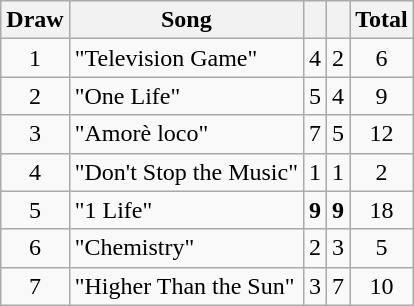<table class="wikitable plainrowheaders" style="margin: 1em auto 1em auto; text-align:center;">
<tr>
<th>Draw</th>
<th>Song</th>
<th></th>
<th></th>
<th>Total</th>
</tr>
<tr>
<td>1</td>
<td align="left">"Television Game"</td>
<td>4</td>
<td>2</td>
<td>6</td>
</tr>
<tr>
<td>2</td>
<td align="left">"One Life"</td>
<td>5</td>
<td>4</td>
<td>9</td>
</tr>
<tr>
<td>3</td>
<td align="left">"Amorè loco"</td>
<td>7</td>
<td>5</td>
<td>12</td>
</tr>
<tr>
<td>4</td>
<td align="left">"Don't Stop the Music"</td>
<td>1</td>
<td>1</td>
<td>2</td>
</tr>
<tr>
<td>5</td>
<td align="left">"1 Life"</td>
<td><strong>9</strong></td>
<td><strong>9</strong></td>
<td>18</td>
</tr>
<tr>
<td>6</td>
<td align="left">"Chemistry"</td>
<td>2</td>
<td>3</td>
<td>5</td>
</tr>
<tr>
<td>7</td>
<td align="left">"Higher Than the Sun"</td>
<td>3</td>
<td>7</td>
<td>10</td>
</tr>
</table>
